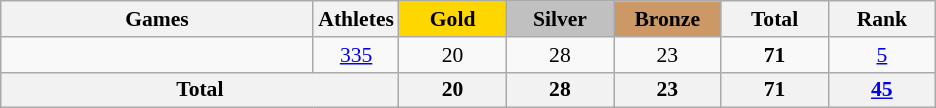<table class="wikitable" style="text-align:center; font-size:90%;">
<tr>
<th style="width:14em;">Games</th>
<th>Athletes</th>
<td style="background:gold; width:4.5em; font-weight:bold;">Gold</td>
<td style="background:silver; width:4.5em; font-weight:bold;">Silver</td>
<td style="background:#cc9966; width:4.5em; font-weight:bold;">Bronze</td>
<th style="width:4.5em; font-weight:bold;">Total</th>
<th style="width:4.5em; font-weight:bold;">Rank</th>
</tr>
<tr>
<td align=left></td>
<td><a href='#'>335</a></td>
<td>20</td>
<td>28</td>
<td>23</td>
<td><strong>71</strong></td>
<td><a href='#'>5</a></td>
</tr>
<tr>
<th colspan=2>Total</th>
<th>20</th>
<th>28</th>
<th>23</th>
<th>71</th>
<th><a href='#'>45</a></th>
</tr>
</table>
